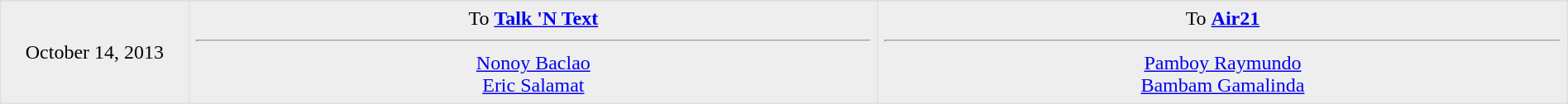<table border=1 style="border-collapse:collapse; text-align: center; width: 100%" bordercolor="#DFDFDF" cellpadding="5">
<tr>
</tr>
<tr bgcolor="eeeeee">
<td style="width:12%">October 14, 2013</td>
<td style="width:44%" valign="top">To <strong><a href='#'>Talk 'N Text</a></strong><hr><a href='#'>Nonoy Baclao</a> <br> <a href='#'>Eric Salamat</a></td>
<td style="width:44%" valign="top">To <strong><a href='#'>Air21</a></strong><hr><a href='#'>Pamboy Raymundo</a> <br> <a href='#'>Bambam Gamalinda</a></td>
</tr>
</table>
